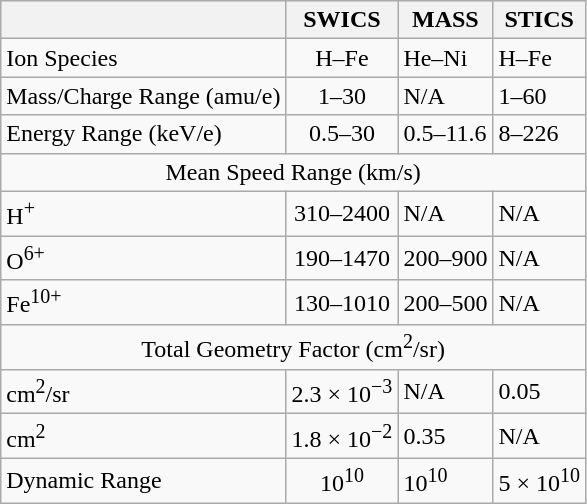<table class="wikitable">
<tr style="background:#efefef;">
<th></th>
<th>SWICS</th>
<th>MASS</th>
<th>STICS</th>
</tr>
<tr>
<td scope="row">Ion Species</td>
<td align="center">H–Fe</td>
<td>He–Ni</td>
<td>H–Fe</td>
</tr>
<tr>
<td scope="row">Mass/Charge Range (amu/e)</td>
<td align="center">1–30</td>
<td>N/A</td>
<td>1–60</td>
</tr>
<tr>
<td scope="row">Energy Range (keV/e)</td>
<td align="center">0.5–30</td>
<td>0.5–11.6</td>
<td>8–226</td>
</tr>
<tr>
<td scope="row" colspan="4" align="center">Mean Speed Range (km/s)</td>
</tr>
<tr>
<td scope="row">H<sup>+</sup></td>
<td align="center">310–2400</td>
<td>N/A</td>
<td>N/A</td>
</tr>
<tr>
<td scope="row">O<sup>6+</sup></td>
<td align="center">190–1470</td>
<td>200–900</td>
<td>N/A</td>
</tr>
<tr>
<td scope="row">Fe<sup>10+</sup></td>
<td align="center">130–1010</td>
<td>200–500</td>
<td>N/A</td>
</tr>
<tr>
<td scope="row" colspan="4" align="center">Total Geometry Factor (cm<sup>2</sup>/sr)</td>
</tr>
<tr>
<td scope="row">cm<sup>2</sup>/sr</td>
<td align="center">2.3 × 10<sup>−3</sup></td>
<td>N/A</td>
<td>0.05</td>
</tr>
<tr>
<td scope="row">cm<sup>2</sup></td>
<td align="center">1.8 × 10<sup>−2</sup></td>
<td>0.35</td>
<td>N/A</td>
</tr>
<tr>
<td scope="row">Dynamic Range</td>
<td align="center">10<sup>10</sup></td>
<td>10<sup>10</sup></td>
<td>5 × 10<sup>10</sup></td>
</tr>
</table>
